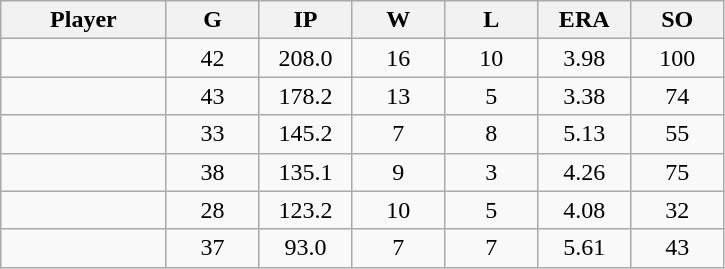<table class="wikitable sortable">
<tr>
<th bgcolor="#DDDDFF" width="16%">Player</th>
<th bgcolor="#DDDDFF" width="9%">G</th>
<th bgcolor="#DDDDFF" width="9%">IP</th>
<th bgcolor="#DDDDFF" width="9%">W</th>
<th bgcolor="#DDDDFF" width="9%">L</th>
<th bgcolor="#DDDDFF" width="9%">ERA</th>
<th bgcolor="#DDDDFF" width="9%">SO</th>
</tr>
<tr align="center">
<td></td>
<td>42</td>
<td>208.0</td>
<td>16</td>
<td>10</td>
<td>3.98</td>
<td>100</td>
</tr>
<tr align="center">
<td></td>
<td>43</td>
<td>178.2</td>
<td>13</td>
<td>5</td>
<td>3.38</td>
<td>74</td>
</tr>
<tr align="center">
<td></td>
<td>33</td>
<td>145.2</td>
<td>7</td>
<td>8</td>
<td>5.13</td>
<td>55</td>
</tr>
<tr align="center">
<td></td>
<td>38</td>
<td>135.1</td>
<td>9</td>
<td>3</td>
<td>4.26</td>
<td>75</td>
</tr>
<tr align="center">
<td></td>
<td>28</td>
<td>123.2</td>
<td>10</td>
<td>5</td>
<td>4.08</td>
<td>32</td>
</tr>
<tr align="center">
<td></td>
<td>37</td>
<td>93.0</td>
<td>7</td>
<td>7</td>
<td>5.61</td>
<td>43</td>
</tr>
</table>
